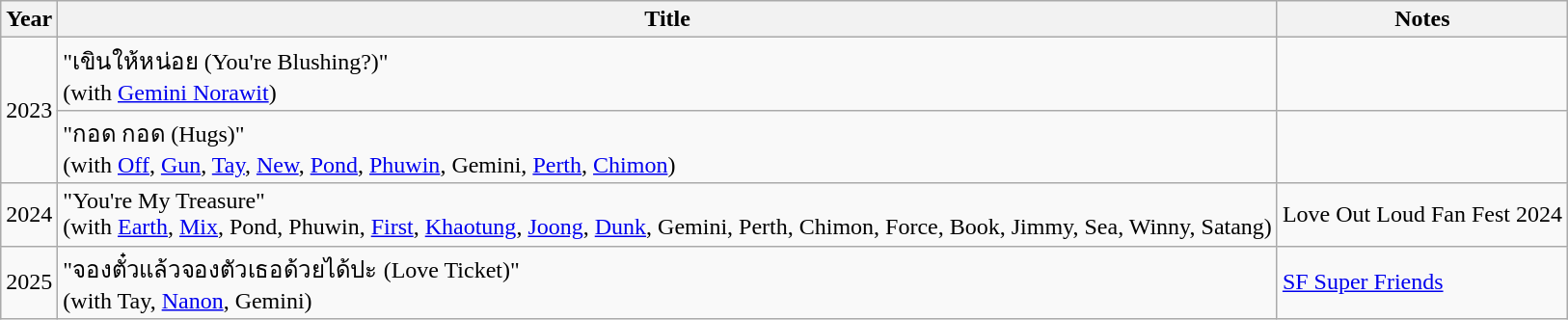<table class="wikitable sortable">
<tr>
<th scope="col">Year</th>
<th scope="col">Title</th>
<th scope="col" class="unsortable">Notes</th>
</tr>
<tr>
<td rowspan="2">2023</td>
<td>"เขินให้หน่อย (You're Blushing?)"<br><span>(with <a href='#'>Gemini Norawit</a>)</span></td>
<td></td>
</tr>
<tr>
<td>"กอด กอด (Hugs)"<br><span>(with <a href='#'>Off</a>, <a href='#'>Gun</a>, <a href='#'>Tay</a>, <a href='#'>New</a>, <a href='#'>Pond</a>, <a href='#'>Phuwin</a>, Gemini, <a href='#'>Perth</a>, <a href='#'>Chimon</a>)</span></td>
<td></td>
</tr>
<tr>
<td>2024</td>
<td>"You're My Treasure"<br><span>(with <a href='#'>Earth</a>, <a href='#'>Mix</a>, Pond, Phuwin, <a href='#'>First</a>, <a href='#'>Khaotung</a>, <a href='#'>Joong</a>, <a href='#'>Dunk</a>, Gemini, Perth, Chimon, Force, Book, Jimmy, Sea, Winny, Satang)</span></td>
<td>Love Out Loud Fan Fest 2024</td>
</tr>
<tr>
<td>2025</td>
<td>"จองตั๋วแล้วจองตัวเธอด้วยได้ปะ (Love Ticket)"<br><span>(with Tay, <a href='#'>Nanon</a>, Gemini)</span></td>
<td><a href='#'>SF Super Friends</a></td>
</tr>
</table>
